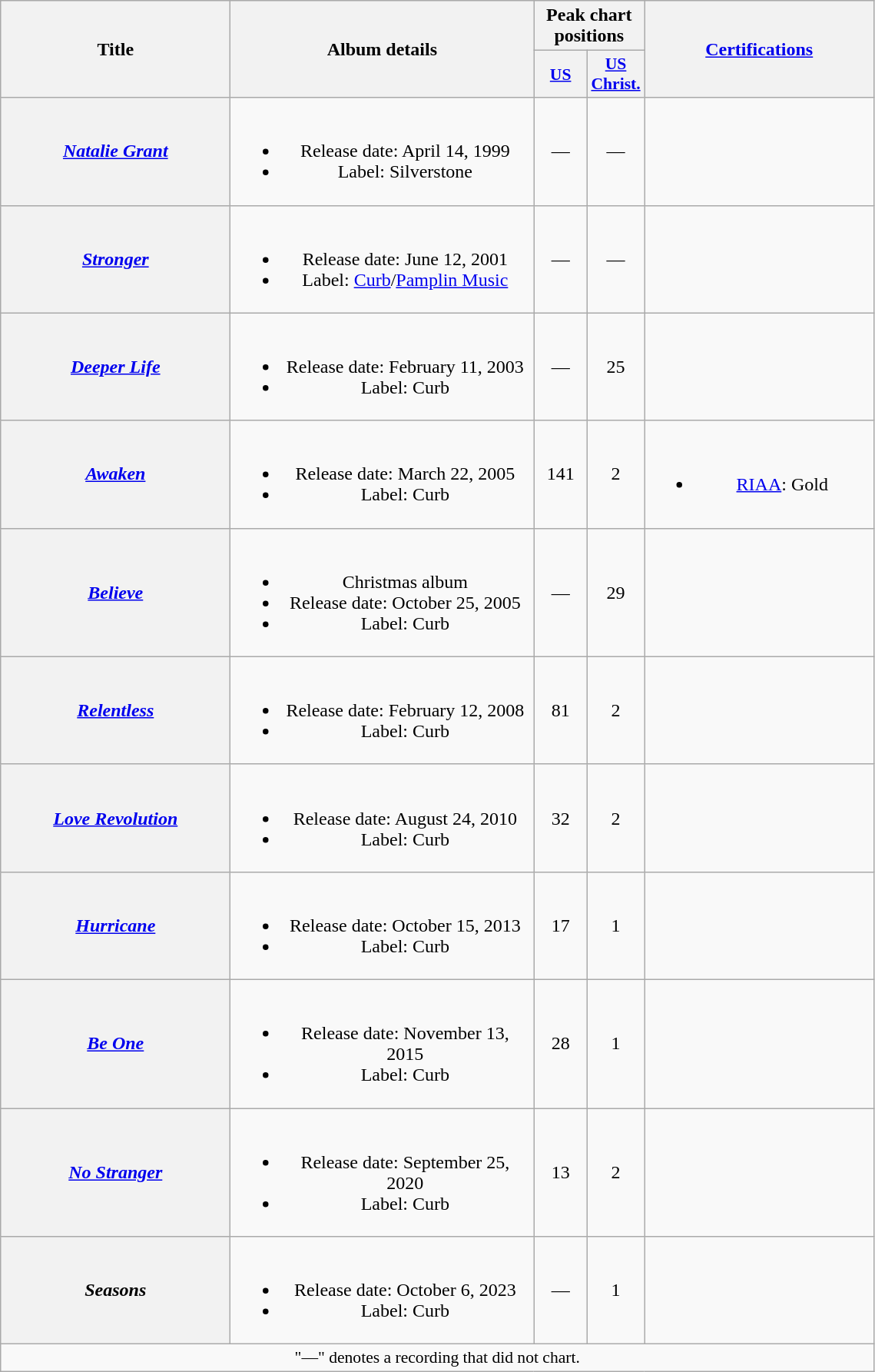<table class="wikitable plainrowheaders" style="text-align:center;" border="1">
<tr>
<th scope="col" rowspan="2" style="width:12em;">Title</th>
<th scope="col" rowspan="2" style="width:16em;">Album details</th>
<th scope="col" colspan="2">Peak chart positions</th>
<th scope="col" rowspan="2" style="width:12em;"><a href='#'>Certifications</a></th>
</tr>
<tr>
<th scope="col" style="width:2.75em;font-size:90%;"><a href='#'>US</a><br></th>
<th scope="col" style="width:2.75em;font-size:90%;"><a href='#'>US<br>Christ.</a><br></th>
</tr>
<tr>
<th scope="row"><em><a href='#'>Natalie Grant</a></em></th>
<td><br><ul><li>Release date: April 14, 1999</li><li>Label: Silverstone</li></ul></td>
<td>—</td>
<td>—</td>
<td></td>
</tr>
<tr>
<th scope="row"><em><a href='#'>Stronger</a></em></th>
<td><br><ul><li>Release date: June 12, 2001</li><li>Label: <a href='#'>Curb</a>/<a href='#'>Pamplin Music</a></li></ul></td>
<td>—</td>
<td>—</td>
<td></td>
</tr>
<tr>
<th scope="row"><em><a href='#'>Deeper Life</a></em></th>
<td><br><ul><li>Release date: February 11, 2003</li><li>Label: Curb</li></ul></td>
<td>—</td>
<td>25</td>
<td></td>
</tr>
<tr>
<th scope="row"><em><a href='#'>Awaken</a></em></th>
<td><br><ul><li>Release date: March 22, 2005</li><li>Label: Curb</li></ul></td>
<td>141</td>
<td>2</td>
<td><br><ul><li><a href='#'>RIAA</a>: Gold</li></ul></td>
</tr>
<tr>
<th scope="row"><em><a href='#'>Believe</a></em></th>
<td><br><ul><li>Christmas album</li><li>Release date: October 25, 2005</li><li>Label: Curb</li></ul></td>
<td>—</td>
<td>29</td>
<td></td>
</tr>
<tr>
<th scope="row"><em><a href='#'>Relentless</a></em></th>
<td><br><ul><li>Release date: February 12, 2008</li><li>Label: Curb</li></ul></td>
<td>81</td>
<td>2</td>
<td></td>
</tr>
<tr>
<th scope="row"><em><a href='#'>Love Revolution</a></em></th>
<td><br><ul><li>Release date: August 24, 2010</li><li>Label: Curb</li></ul></td>
<td>32</td>
<td>2</td>
<td></td>
</tr>
<tr>
<th scope="row"><em><a href='#'>Hurricane</a></em></th>
<td><br><ul><li>Release date: October 15, 2013</li><li>Label: Curb</li></ul></td>
<td>17</td>
<td>1</td>
<td></td>
</tr>
<tr>
<th scope="row"><em><a href='#'>Be One</a></em></th>
<td><br><ul><li>Release date: November 13, 2015</li><li>Label: Curb</li></ul></td>
<td>28</td>
<td>1</td>
<td></td>
</tr>
<tr>
<th scope="row"><em><a href='#'>No Stranger</a></em></th>
<td><br><ul><li>Release date: September 25, 2020</li><li>Label: Curb</li></ul></td>
<td>13</td>
<td>2</td>
<td></td>
</tr>
<tr>
<th scope="row"><em>Seasons</em></th>
<td><br><ul><li>Release date: October 6, 2023</li><li>Label: Curb</li></ul></td>
<td>—</td>
<td>1</td>
<td></td>
</tr>
<tr>
<td colspan="6" style="font-size:90%">"—" denotes a recording that did not chart.</td>
</tr>
</table>
